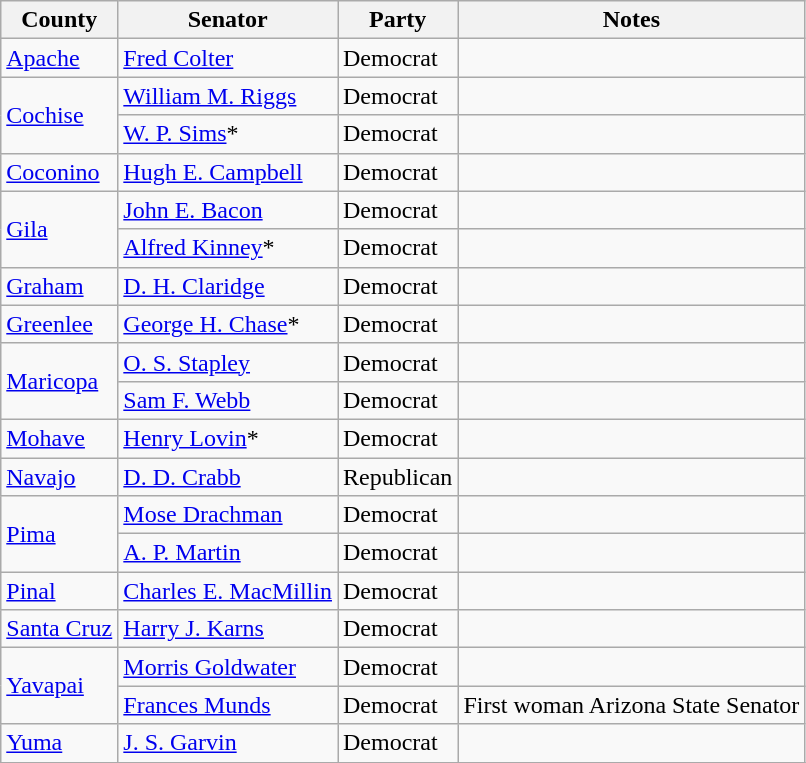<table class=wikitable>
<tr>
<th>County</th>
<th>Senator</th>
<th>Party</th>
<th>Notes</th>
</tr>
<tr>
<td><a href='#'>Apache</a></td>
<td><a href='#'>Fred Colter</a></td>
<td>Democrat</td>
<td></td>
</tr>
<tr>
<td rowspan="2"><a href='#'>Cochise</a></td>
<td><a href='#'>William M. Riggs</a></td>
<td>Democrat</td>
<td></td>
</tr>
<tr>
<td><a href='#'>W. P. Sims</a>*</td>
<td>Democrat</td>
<td></td>
</tr>
<tr>
<td><a href='#'>Coconino</a></td>
<td><a href='#'>Hugh E. Campbell</a></td>
<td>Democrat</td>
<td></td>
</tr>
<tr>
<td rowspan="2"><a href='#'>Gila</a></td>
<td><a href='#'>John E. Bacon</a></td>
<td>Democrat</td>
<td></td>
</tr>
<tr>
<td><a href='#'>Alfred Kinney</a>*</td>
<td>Democrat</td>
<td></td>
</tr>
<tr>
<td><a href='#'>Graham</a></td>
<td><a href='#'>D. H. Claridge</a></td>
<td>Democrat</td>
<td></td>
</tr>
<tr>
<td><a href='#'>Greenlee</a></td>
<td><a href='#'>George H. Chase</a>*</td>
<td>Democrat</td>
<td></td>
</tr>
<tr>
<td rowspan="2"><a href='#'>Maricopa</a></td>
<td><a href='#'>O. S. Stapley</a></td>
<td>Democrat</td>
<td></td>
</tr>
<tr>
<td><a href='#'>Sam F. Webb</a></td>
<td>Democrat</td>
<td></td>
</tr>
<tr>
<td><a href='#'>Mohave</a></td>
<td><a href='#'>Henry Lovin</a>*</td>
<td>Democrat</td>
<td></td>
</tr>
<tr>
<td><a href='#'>Navajo</a></td>
<td><a href='#'>D. D. Crabb</a></td>
<td>Republican</td>
<td></td>
</tr>
<tr>
<td rowspan="2"><a href='#'>Pima</a></td>
<td><a href='#'>Mose Drachman</a></td>
<td>Democrat</td>
<td></td>
</tr>
<tr>
<td><a href='#'>A. P. Martin</a></td>
<td>Democrat</td>
<td></td>
</tr>
<tr>
<td><a href='#'>Pinal</a></td>
<td><a href='#'>Charles E. MacMillin</a></td>
<td>Democrat</td>
<td></td>
</tr>
<tr>
<td><a href='#'>Santa Cruz</a></td>
<td><a href='#'>Harry J. Karns</a></td>
<td>Democrat</td>
<td></td>
</tr>
<tr>
<td rowspan="2"><a href='#'>Yavapai</a></td>
<td><a href='#'>Morris Goldwater</a></td>
<td>Democrat</td>
<td></td>
</tr>
<tr>
<td><a href='#'>Frances Munds</a></td>
<td>Democrat</td>
<td>First woman Arizona State Senator</td>
</tr>
<tr>
<td><a href='#'>Yuma</a></td>
<td><a href='#'>J. S. Garvin</a></td>
<td>Democrat</td>
<td></td>
</tr>
<tr>
</tr>
</table>
